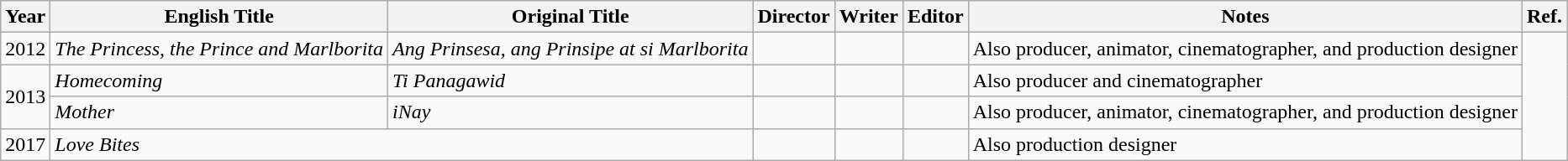<table class="wikitable">
<tr>
<th>Year</th>
<th>English Title</th>
<th>Original Title</th>
<th>Director</th>
<th>Writer</th>
<th>Editor</th>
<th>Notes</th>
<th>Ref.</th>
</tr>
<tr>
<td>2012</td>
<td><em>The Princess, the Prince and Marlborita</em></td>
<td><em>Ang Prinsesa, ang Prinsipe at si Marlborita</em></td>
<td></td>
<td></td>
<td></td>
<td>Also producer, animator, cinematographer, and production designer</td>
<td rowspan="4"></td>
</tr>
<tr>
<td rowspan="2">2013</td>
<td><em>Homecoming</em></td>
<td><em>Ti Panagawid</em></td>
<td></td>
<td></td>
<td></td>
<td>Also producer and cinematographer</td>
</tr>
<tr>
<td><em>Mother</em></td>
<td><em>iNay</em></td>
<td></td>
<td></td>
<td></td>
<td>Also producer, animator, cinematographer, and production designer</td>
</tr>
<tr>
<td>2017</td>
<td colspan="2"><em>Love Bites</em></td>
<td></td>
<td></td>
<td></td>
<td>Also production designer</td>
</tr>
</table>
